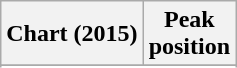<table class="wikitable sortable plainrowheaders" style="text-align:center">
<tr>
<th scope="col">Chart (2015)</th>
<th scope="col">Peak<br> position</th>
</tr>
<tr>
</tr>
<tr>
</tr>
<tr>
</tr>
<tr>
</tr>
<tr>
</tr>
</table>
